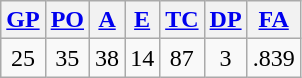<table class="wikitable">
<tr>
<th><a href='#'>GP</a></th>
<th><a href='#'>PO</a></th>
<th><a href='#'>A</a></th>
<th><a href='#'>E</a></th>
<th><a href='#'>TC</a></th>
<th><a href='#'>DP</a></th>
<th><a href='#'>FA</a></th>
</tr>
<tr align=center>
<td>25</td>
<td>35</td>
<td>38</td>
<td>14</td>
<td>87</td>
<td>3</td>
<td>.839</td>
</tr>
</table>
